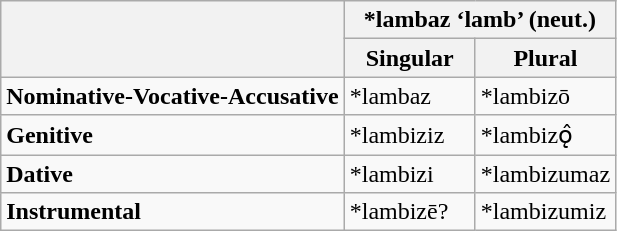<table class="wikitable">
<tr>
<th rowspan="2"></th>
<th style="text-align:center;" colspan="2">*lambaz ‘lamb’ (neut.)</th>
</tr>
<tr>
<th width="80px"><strong>Singular</strong></th>
<th width="80px"><strong>Plural</strong></th>
</tr>
<tr>
<td><strong>Nominative-Vocative-Accusative</strong></td>
<td>*lambaz</td>
<td>*lambizō</td>
</tr>
<tr>
<td><strong>Genitive</strong></td>
<td>*lambiziz</td>
<td>*lambizǫ̂</td>
</tr>
<tr>
<td><strong>Dative</strong></td>
<td>*lambizi</td>
<td>*lambizumaz</td>
</tr>
<tr>
<td><strong>Instrumental</strong></td>
<td>*lambizē?</td>
<td>*lambizumiz</td>
</tr>
</table>
